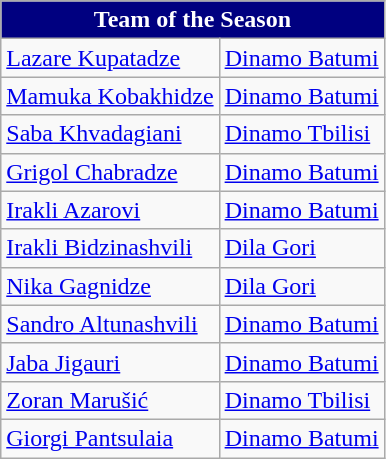<table class="wikitable">
<tr>
<th style="background-color: navy; color: white;" colspan="2">Team of the Season</th>
</tr>
<tr>
<td> <a href='#'>Lazare Kupatadze</a></td>
<td><a href='#'>Dinamo Batumi</a></td>
</tr>
<tr>
<td> <a href='#'>Mamuka Kobakhidze</a></td>
<td><a href='#'>Dinamo Batumi</a></td>
</tr>
<tr>
<td> <a href='#'>Saba Khvadagiani</a></td>
<td><a href='#'>Dinamo Tbilisi</a></td>
</tr>
<tr>
<td> <a href='#'>Grigol Chabradze</a></td>
<td><a href='#'>Dinamo Batumi</a></td>
</tr>
<tr>
<td> <a href='#'>Irakli Azarovi</a></td>
<td><a href='#'>Dinamo Batumi</a></td>
</tr>
<tr>
<td> <a href='#'>Irakli Bidzinashvili</a></td>
<td><a href='#'>Dila Gori</a></td>
</tr>
<tr>
<td> <a href='#'>Nika Gagnidze</a></td>
<td><a href='#'>Dila Gori</a></td>
</tr>
<tr>
<td> <a href='#'>Sandro Altunashvili</a></td>
<td><a href='#'>Dinamo Batumi</a></td>
</tr>
<tr>
<td> <a href='#'>Jaba Jigauri</a></td>
<td><a href='#'>Dinamo Batumi</a></td>
</tr>
<tr>
<td> <a href='#'>Zoran Marušić</a></td>
<td><a href='#'>Dinamo Tbilisi</a></td>
</tr>
<tr>
<td> <a href='#'>Giorgi Pantsulaia</a></td>
<td><a href='#'>Dinamo Batumi</a></td>
</tr>
</table>
